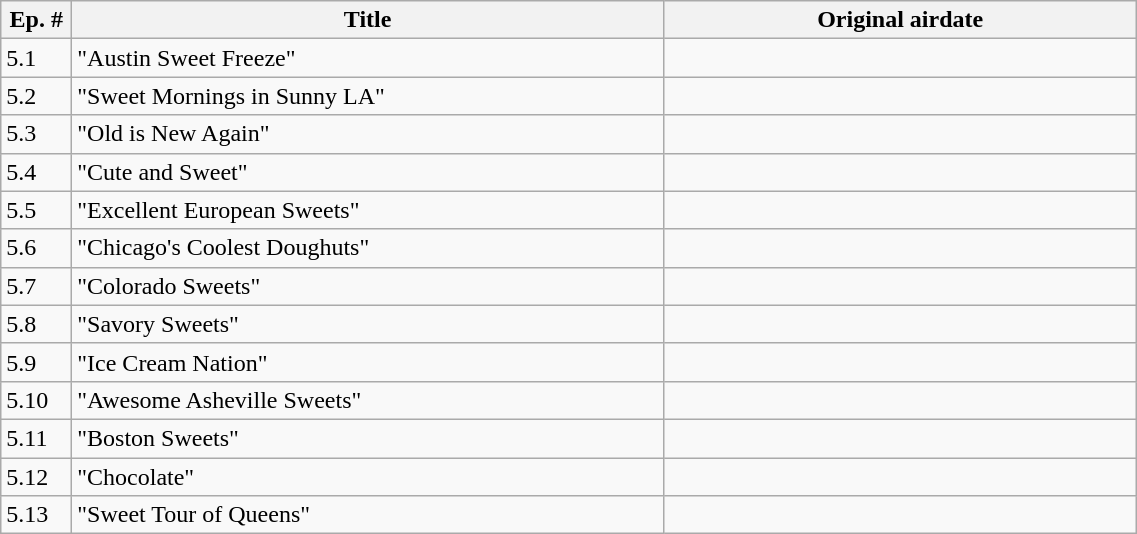<table class="wikitable" width="60%">
<tr>
<th width="6%">Ep. #</th>
<th width="50%">Title</th>
<th width="40%">Original airdate</th>
</tr>
<tr>
<td>5.1</td>
<td>"Austin Sweet Freeze"</td>
<td></td>
</tr>
<tr>
<td>5.2</td>
<td>"Sweet Mornings in Sunny LA"</td>
<td></td>
</tr>
<tr>
<td>5.3</td>
<td>"Old is New Again"</td>
<td></td>
</tr>
<tr>
<td>5.4</td>
<td>"Cute and Sweet"</td>
<td></td>
</tr>
<tr>
<td>5.5</td>
<td>"Excellent European Sweets"</td>
<td></td>
</tr>
<tr>
<td>5.6</td>
<td>"Chicago's Coolest Doughuts"</td>
<td></td>
</tr>
<tr>
<td>5.7</td>
<td>"Colorado Sweets"</td>
<td></td>
</tr>
<tr>
<td>5.8</td>
<td>"Savory Sweets"</td>
<td></td>
</tr>
<tr>
<td>5.9</td>
<td>"Ice Cream Nation"</td>
<td></td>
</tr>
<tr>
<td>5.10</td>
<td>"Awesome Asheville Sweets"</td>
<td></td>
</tr>
<tr>
<td>5.11</td>
<td>"Boston Sweets"</td>
<td></td>
</tr>
<tr>
<td>5.12</td>
<td>"Chocolate"</td>
<td></td>
</tr>
<tr>
<td>5.13</td>
<td>"Sweet Tour of Queens"</td>
<td></td>
</tr>
</table>
